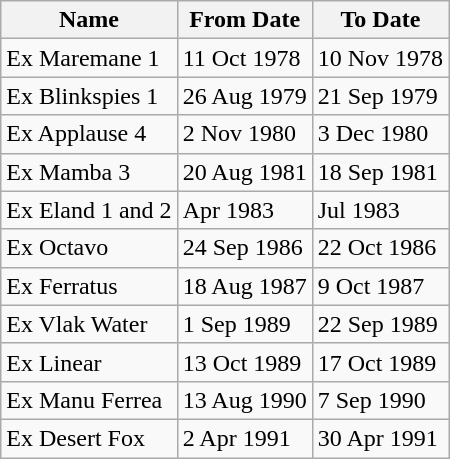<table class="wikitable">
<tr>
<th>Name</th>
<th>From Date</th>
<th>To Date</th>
</tr>
<tr>
<td>Ex Maremane 1</td>
<td>11 Oct 1978</td>
<td>10 Nov 1978</td>
</tr>
<tr>
<td>Ex Blinkspies 1</td>
<td>26 Aug 1979</td>
<td>21 Sep 1979</td>
</tr>
<tr>
<td>Ex Applause 4</td>
<td>2 Nov 1980</td>
<td>3 Dec 1980</td>
</tr>
<tr>
<td>Ex Mamba 3</td>
<td>20 Aug 1981</td>
<td>18 Sep 1981</td>
</tr>
<tr>
<td>Ex Eland 1 and 2</td>
<td>Apr 1983</td>
<td>Jul 1983</td>
</tr>
<tr>
<td>Ex Octavo</td>
<td>24 Sep 1986</td>
<td>22 Oct 1986</td>
</tr>
<tr>
<td>Ex Ferratus</td>
<td>18 Aug 1987</td>
<td>9 Oct 1987</td>
</tr>
<tr>
<td>Ex Vlak Water</td>
<td>1 Sep 1989</td>
<td>22 Sep 1989</td>
</tr>
<tr>
<td>Ex Linear</td>
<td>13 Oct 1989</td>
<td>17 Oct 1989</td>
</tr>
<tr>
<td>Ex Manu Ferrea</td>
<td>13 Aug 1990</td>
<td>7 Sep 1990</td>
</tr>
<tr>
<td>Ex Desert Fox</td>
<td>2 Apr 1991</td>
<td>30 Apr 1991</td>
</tr>
</table>
